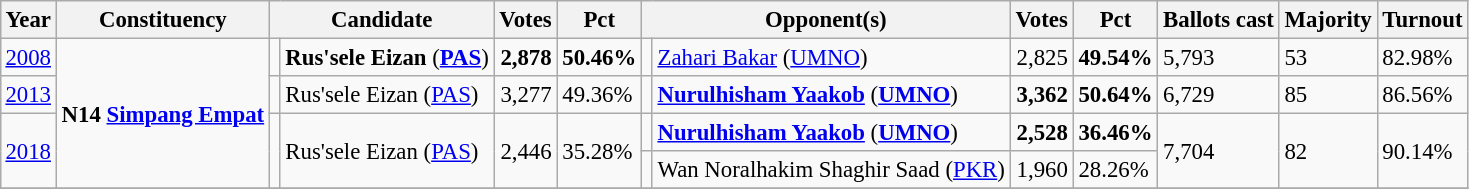<table class="wikitable" style="margin:0.5em ; font-size:95%">
<tr>
<th>Year</th>
<th>Constituency</th>
<th colspan=2>Candidate</th>
<th>Votes</th>
<th>Pct</th>
<th colspan=2>Opponent(s)</th>
<th>Votes</th>
<th>Pct</th>
<th>Ballots cast</th>
<th>Majority</th>
<th>Turnout</th>
</tr>
<tr>
<td><a href='#'>2008</a></td>
<td rowspan=4><strong>N14 <a href='#'>Simpang Empat</a></strong></td>
<td></td>
<td><strong>Rus'sele Eizan</strong> (<a href='#'><strong>PAS</strong></a>)</td>
<td align=right><strong>2,878</strong></td>
<td><strong>50.46%</strong></td>
<td></td>
<td><a href='#'>Zahari Bakar</a> (<a href='#'>UMNO</a>)</td>
<td align=right>2,825</td>
<td><strong>49.54%</strong></td>
<td>5,793</td>
<td>53</td>
<td>82.98%</td>
</tr>
<tr>
<td><a href='#'>2013</a></td>
<td></td>
<td>Rus'sele Eizan (<a href='#'>PAS</a>)</td>
<td align=right>3,277</td>
<td>49.36%</td>
<td></td>
<td><strong><a href='#'>Nurulhisham Yaakob</a></strong> (<a href='#'><strong>UMNO</strong></a>)</td>
<td align=right><strong>3,362</strong></td>
<td><strong>50.64%</strong></td>
<td>6,729</td>
<td>85</td>
<td>86.56%</td>
</tr>
<tr>
<td rowspan=2><a href='#'>2018</a></td>
<td rowspan=2 ></td>
<td rowspan=2>Rus'sele Eizan (<a href='#'>PAS</a>)</td>
<td rowspan=2 align=right>2,446</td>
<td rowspan=2>35.28%</td>
<td></td>
<td><strong><a href='#'>Nurulhisham Yaakob</a></strong> (<a href='#'><strong>UMNO</strong></a>)</td>
<td align=right><strong>2,528</strong></td>
<td><strong>36.46%</strong></td>
<td rowspan=2>7,704</td>
<td rowspan=2>82</td>
<td rowspan=2>90.14%</td>
</tr>
<tr>
<td></td>
<td>Wan Noralhakim Shaghir Saad (<a href='#'>PKR</a>)</td>
<td align=right>1,960</td>
<td>28.26%</td>
</tr>
<tr>
</tr>
</table>
